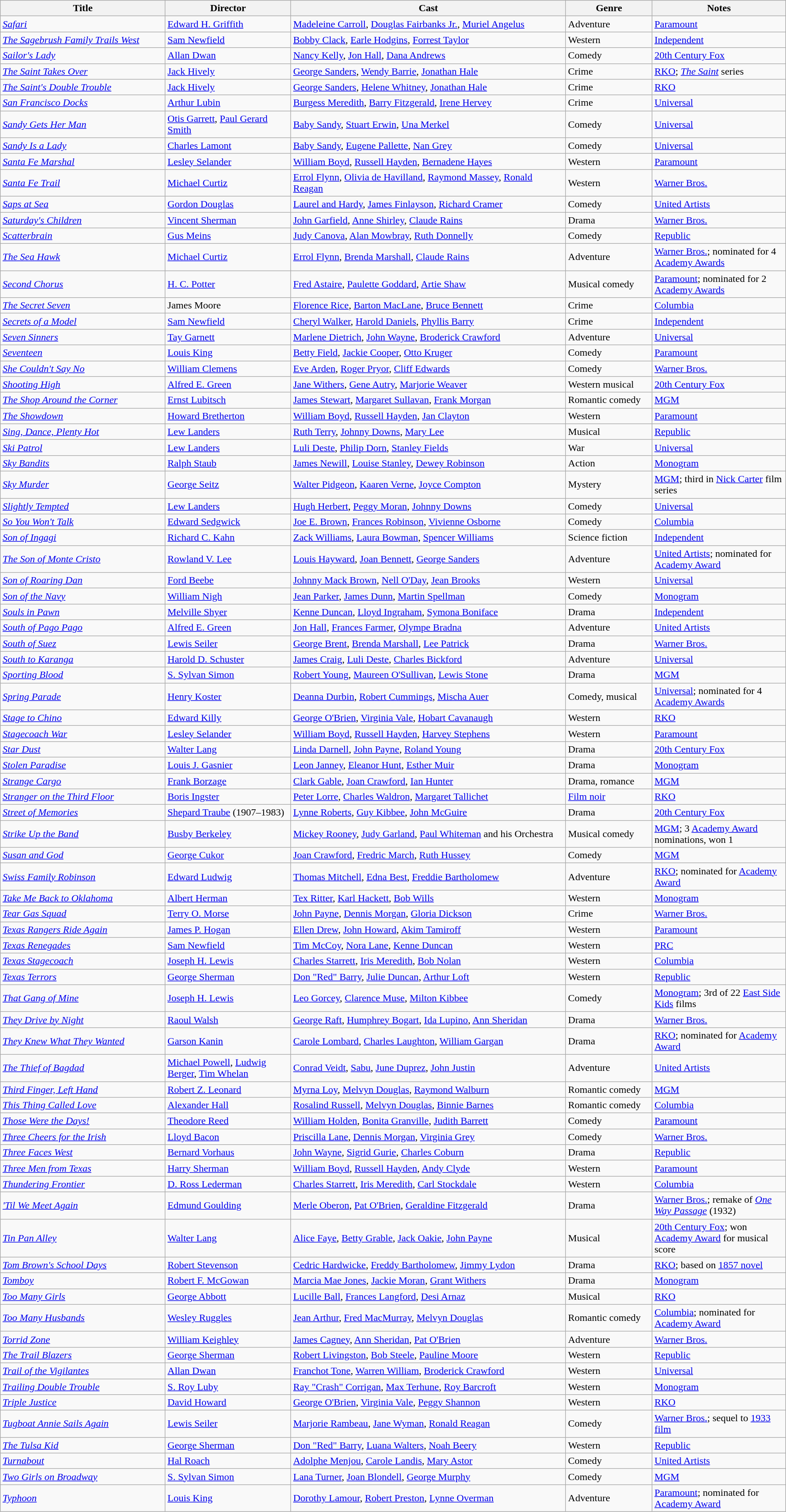<table class="wikitable" style="width:100%;">
<tr>
<th style="width:21%;">Title</th>
<th style="width:16%;">Director</th>
<th style="width:35%;">Cast</th>
<th style="width:11%;">Genre</th>
<th style="width:17%;">Notes</th>
</tr>
<tr>
<td><em><a href='#'>Safari</a></em></td>
<td><a href='#'>Edward H. Griffith</a></td>
<td><a href='#'>Madeleine Carroll</a>, <a href='#'>Douglas Fairbanks Jr.</a>, <a href='#'>Muriel Angelus</a></td>
<td>Adventure</td>
<td><a href='#'>Paramount</a></td>
</tr>
<tr>
<td><em><a href='#'>The Sagebrush Family Trails West</a></em></td>
<td><a href='#'>Sam Newfield</a></td>
<td><a href='#'>Bobby Clack</a>, <a href='#'>Earle Hodgins</a>, <a href='#'>Forrest Taylor</a></td>
<td>Western</td>
<td><a href='#'>Independent</a></td>
</tr>
<tr>
<td><em><a href='#'>Sailor's Lady</a></em></td>
<td><a href='#'>Allan Dwan</a></td>
<td><a href='#'>Nancy Kelly</a>, <a href='#'>Jon Hall</a>, <a href='#'>Dana Andrews</a></td>
<td>Comedy</td>
<td><a href='#'>20th Century Fox</a></td>
</tr>
<tr>
<td><em><a href='#'>The Saint Takes Over</a></em></td>
<td><a href='#'>Jack Hively</a></td>
<td><a href='#'>George Sanders</a>, <a href='#'>Wendy Barrie</a>, <a href='#'>Jonathan Hale</a></td>
<td>Crime</td>
<td><a href='#'>RKO</a>; <a href='#'><em>The Saint</em></a> series</td>
</tr>
<tr>
<td><em><a href='#'>The Saint's Double Trouble</a></em></td>
<td><a href='#'>Jack Hively</a></td>
<td><a href='#'>George Sanders</a>, <a href='#'>Helene Whitney</a>, <a href='#'>Jonathan Hale</a></td>
<td>Crime</td>
<td><a href='#'>RKO</a></td>
</tr>
<tr>
<td><em><a href='#'>San Francisco Docks</a></em></td>
<td><a href='#'>Arthur Lubin</a></td>
<td><a href='#'>Burgess Meredith</a>, <a href='#'>Barry Fitzgerald</a>, <a href='#'>Irene Hervey</a></td>
<td>Crime</td>
<td><a href='#'>Universal</a></td>
</tr>
<tr>
<td><em><a href='#'>Sandy Gets Her Man</a></em></td>
<td><a href='#'>Otis Garrett</a>, <a href='#'>Paul Gerard Smith</a></td>
<td><a href='#'>Baby Sandy</a>, <a href='#'>Stuart Erwin</a>, <a href='#'>Una Merkel</a></td>
<td>Comedy</td>
<td><a href='#'>Universal</a></td>
</tr>
<tr>
<td><em><a href='#'>Sandy Is a Lady</a></em></td>
<td><a href='#'>Charles Lamont</a></td>
<td><a href='#'>Baby Sandy</a>, <a href='#'>Eugene Pallette</a>, <a href='#'>Nan Grey</a></td>
<td>Comedy</td>
<td><a href='#'>Universal</a></td>
</tr>
<tr>
<td><em><a href='#'>Santa Fe Marshal</a></em></td>
<td><a href='#'>Lesley Selander</a></td>
<td><a href='#'>William Boyd</a>, <a href='#'>Russell Hayden</a>, <a href='#'>Bernadene Hayes</a></td>
<td>Western</td>
<td><a href='#'>Paramount</a></td>
</tr>
<tr>
<td><em><a href='#'>Santa Fe Trail</a></em></td>
<td><a href='#'>Michael Curtiz</a></td>
<td><a href='#'>Errol Flynn</a>, <a href='#'>Olivia de Havilland</a>, <a href='#'>Raymond Massey</a>, <a href='#'>Ronald Reagan</a></td>
<td>Western</td>
<td><a href='#'>Warner Bros.</a></td>
</tr>
<tr>
<td><em><a href='#'>Saps at Sea</a></em></td>
<td><a href='#'>Gordon Douglas</a></td>
<td><a href='#'>Laurel and Hardy</a>, <a href='#'>James Finlayson</a>, <a href='#'>Richard Cramer</a></td>
<td>Comedy</td>
<td><a href='#'>United Artists</a></td>
</tr>
<tr>
<td><em><a href='#'>Saturday's Children</a></em></td>
<td><a href='#'>Vincent Sherman</a></td>
<td><a href='#'>John Garfield</a>, <a href='#'>Anne Shirley</a>, <a href='#'>Claude Rains</a></td>
<td>Drama</td>
<td><a href='#'>Warner Bros.</a></td>
</tr>
<tr>
<td><em><a href='#'>Scatterbrain</a></em></td>
<td><a href='#'>Gus Meins</a></td>
<td><a href='#'>Judy Canova</a>, <a href='#'>Alan Mowbray</a>, <a href='#'>Ruth Donnelly</a></td>
<td>Comedy</td>
<td><a href='#'>Republic</a></td>
</tr>
<tr>
<td><em><a href='#'>The Sea Hawk</a></em></td>
<td><a href='#'>Michael Curtiz</a></td>
<td><a href='#'>Errol Flynn</a>, <a href='#'>Brenda Marshall</a>, <a href='#'>Claude Rains</a></td>
<td>Adventure</td>
<td><a href='#'>Warner Bros.</a>; nominated for 4 <a href='#'>Academy Awards</a></td>
</tr>
<tr>
<td><em><a href='#'>Second Chorus</a></em></td>
<td><a href='#'>H. C. Potter</a></td>
<td><a href='#'>Fred Astaire</a>, <a href='#'>Paulette Goddard</a>, <a href='#'>Artie Shaw</a></td>
<td>Musical comedy</td>
<td><a href='#'>Paramount</a>; nominated for 2 <a href='#'>Academy Awards</a></td>
</tr>
<tr>
<td><em><a href='#'>The Secret Seven</a></em></td>
<td>James Moore</td>
<td><a href='#'>Florence Rice</a>, <a href='#'>Barton MacLane</a>, <a href='#'>Bruce Bennett</a></td>
<td>Crime</td>
<td><a href='#'>Columbia</a></td>
</tr>
<tr>
<td><em><a href='#'>Secrets of a Model</a></em></td>
<td><a href='#'>Sam Newfield</a></td>
<td><a href='#'>Cheryl Walker</a>, <a href='#'>Harold Daniels</a>, <a href='#'>Phyllis Barry</a></td>
<td>Crime</td>
<td><a href='#'>Independent</a></td>
</tr>
<tr>
<td><em><a href='#'>Seven Sinners</a></em></td>
<td><a href='#'>Tay Garnett</a></td>
<td><a href='#'>Marlene Dietrich</a>, <a href='#'>John Wayne</a>, <a href='#'>Broderick Crawford</a></td>
<td>Adventure</td>
<td><a href='#'>Universal</a></td>
</tr>
<tr>
<td><em><a href='#'>Seventeen</a></em></td>
<td><a href='#'>Louis King</a></td>
<td><a href='#'>Betty Field</a>, <a href='#'>Jackie Cooper</a>, <a href='#'>Otto Kruger</a></td>
<td>Comedy</td>
<td><a href='#'>Paramount</a></td>
</tr>
<tr>
<td><em><a href='#'>She Couldn't Say No</a></em></td>
<td><a href='#'>William Clemens</a></td>
<td><a href='#'>Eve Arden</a>, <a href='#'>Roger Pryor</a>, <a href='#'>Cliff Edwards</a></td>
<td>Comedy</td>
<td><a href='#'>Warner Bros.</a></td>
</tr>
<tr>
<td><em><a href='#'>Shooting High</a></em></td>
<td><a href='#'>Alfred E. Green</a></td>
<td><a href='#'>Jane Withers</a>, <a href='#'>Gene Autry</a>, <a href='#'>Marjorie Weaver</a></td>
<td>Western musical</td>
<td><a href='#'>20th Century Fox</a></td>
</tr>
<tr>
<td><em><a href='#'>The Shop Around the Corner</a></em></td>
<td><a href='#'>Ernst Lubitsch</a></td>
<td><a href='#'>James Stewart</a>, <a href='#'>Margaret Sullavan</a>, <a href='#'>Frank Morgan</a></td>
<td>Romantic comedy</td>
<td><a href='#'>MGM</a></td>
</tr>
<tr>
<td><em><a href='#'>The Showdown</a></em></td>
<td><a href='#'>Howard Bretherton</a></td>
<td><a href='#'>William Boyd</a>, <a href='#'>Russell Hayden</a>, <a href='#'>Jan Clayton</a></td>
<td>Western</td>
<td><a href='#'>Paramount</a></td>
</tr>
<tr>
<td><em><a href='#'>Sing, Dance, Plenty Hot</a></em></td>
<td><a href='#'>Lew Landers</a></td>
<td><a href='#'>Ruth Terry</a>, <a href='#'>Johnny Downs</a>, <a href='#'>Mary Lee</a></td>
<td>Musical</td>
<td><a href='#'>Republic</a></td>
</tr>
<tr>
<td><em><a href='#'>Ski Patrol</a></em></td>
<td><a href='#'>Lew Landers</a></td>
<td><a href='#'>Luli Deste</a>, <a href='#'>Philip Dorn</a>, <a href='#'>Stanley Fields</a></td>
<td>War</td>
<td><a href='#'>Universal</a></td>
</tr>
<tr>
<td><em><a href='#'>Sky Bandits</a></em></td>
<td><a href='#'>Ralph Staub</a></td>
<td><a href='#'>James Newill</a>, <a href='#'>Louise Stanley</a>, <a href='#'>Dewey Robinson</a></td>
<td>Action</td>
<td><a href='#'>Monogram</a></td>
</tr>
<tr>
<td><em><a href='#'>Sky Murder</a></em></td>
<td><a href='#'>George Seitz</a></td>
<td><a href='#'>Walter Pidgeon</a>, <a href='#'>Kaaren Verne</a>, <a href='#'>Joyce Compton</a></td>
<td>Mystery</td>
<td><a href='#'>MGM</a>; third in <a href='#'>Nick Carter</a> film series</td>
</tr>
<tr>
<td><em><a href='#'>Slightly Tempted</a></em></td>
<td><a href='#'>Lew Landers</a></td>
<td><a href='#'>Hugh Herbert</a>, <a href='#'>Peggy Moran</a>, <a href='#'>Johnny Downs</a></td>
<td>Comedy</td>
<td><a href='#'>Universal</a></td>
</tr>
<tr>
<td><em><a href='#'>So You Won't Talk</a></em></td>
<td><a href='#'>Edward Sedgwick</a></td>
<td><a href='#'>Joe E. Brown</a>, <a href='#'>Frances Robinson</a>, <a href='#'>Vivienne Osborne</a></td>
<td>Comedy</td>
<td><a href='#'>Columbia</a></td>
</tr>
<tr>
<td><em><a href='#'>Son of Ingagi</a></em></td>
<td><a href='#'>Richard C. Kahn</a></td>
<td><a href='#'>Zack Williams</a>, <a href='#'>Laura Bowman</a>, <a href='#'>Spencer Williams</a></td>
<td>Science fiction</td>
<td><a href='#'>Independent</a></td>
</tr>
<tr>
<td><em><a href='#'>The Son of Monte Cristo</a></em></td>
<td><a href='#'>Rowland V. Lee</a></td>
<td><a href='#'>Louis Hayward</a>, <a href='#'>Joan Bennett</a>, <a href='#'>George Sanders</a></td>
<td>Adventure</td>
<td><a href='#'>United Artists</a>; nominated for <a href='#'>Academy Award</a></td>
</tr>
<tr>
<td><em><a href='#'>Son of Roaring Dan</a></em></td>
<td><a href='#'>Ford Beebe</a></td>
<td><a href='#'>Johnny Mack Brown</a>, <a href='#'>Nell O'Day</a>, <a href='#'>Jean Brooks</a></td>
<td>Western</td>
<td><a href='#'>Universal</a></td>
</tr>
<tr>
<td><em><a href='#'>Son of the Navy</a></em></td>
<td><a href='#'>William Nigh</a></td>
<td><a href='#'>Jean Parker</a>, <a href='#'>James Dunn</a>, <a href='#'>Martin Spellman</a></td>
<td>Comedy</td>
<td><a href='#'>Monogram</a></td>
</tr>
<tr>
<td><em><a href='#'>Souls in Pawn</a></em></td>
<td><a href='#'>Melville Shyer</a></td>
<td><a href='#'>Kenne Duncan</a>, <a href='#'>Lloyd Ingraham</a>, <a href='#'>Symona Boniface</a></td>
<td>Drama</td>
<td><a href='#'>Independent</a></td>
</tr>
<tr>
<td><em><a href='#'>South of Pago Pago</a></em></td>
<td><a href='#'>Alfred E. Green</a></td>
<td><a href='#'>Jon Hall</a>, <a href='#'>Frances Farmer</a>, <a href='#'>Olympe Bradna</a></td>
<td>Adventure</td>
<td><a href='#'>United Artists</a></td>
</tr>
<tr>
<td><em><a href='#'>South of Suez</a></em></td>
<td><a href='#'>Lewis Seiler</a></td>
<td><a href='#'>George Brent</a>, <a href='#'>Brenda Marshall</a>, <a href='#'>Lee Patrick</a></td>
<td>Drama</td>
<td><a href='#'>Warner Bros.</a></td>
</tr>
<tr>
<td><em><a href='#'>South to Karanga</a></em></td>
<td><a href='#'>Harold D. Schuster</a></td>
<td><a href='#'>James Craig</a>, <a href='#'>Luli Deste</a>, <a href='#'>Charles Bickford</a></td>
<td>Adventure</td>
<td><a href='#'>Universal</a></td>
</tr>
<tr>
<td><em><a href='#'>Sporting Blood</a></em></td>
<td><a href='#'>S. Sylvan Simon</a></td>
<td><a href='#'>Robert Young</a>, <a href='#'>Maureen O'Sullivan</a>, <a href='#'>Lewis Stone</a></td>
<td>Drama</td>
<td><a href='#'>MGM</a></td>
</tr>
<tr>
<td><em><a href='#'>Spring Parade</a></em></td>
<td><a href='#'>Henry Koster</a></td>
<td><a href='#'>Deanna Durbin</a>, <a href='#'>Robert Cummings</a>, <a href='#'>Mischa Auer</a></td>
<td>Comedy, musical</td>
<td><a href='#'>Universal</a>; nominated for 4 <a href='#'>Academy Awards</a></td>
</tr>
<tr>
<td><em><a href='#'>Stage to Chino</a></em></td>
<td><a href='#'>Edward Killy</a></td>
<td><a href='#'>George O'Brien</a>, <a href='#'>Virginia Vale</a>, <a href='#'>Hobart Cavanaugh</a></td>
<td>Western</td>
<td><a href='#'>RKO</a></td>
</tr>
<tr>
<td><em><a href='#'>Stagecoach War</a></em></td>
<td><a href='#'>Lesley Selander</a></td>
<td><a href='#'>William Boyd</a>, <a href='#'>Russell Hayden</a>, <a href='#'>Harvey Stephens</a></td>
<td>Western</td>
<td><a href='#'>Paramount</a></td>
</tr>
<tr>
<td><em><a href='#'>Star Dust</a></em></td>
<td><a href='#'>Walter Lang</a></td>
<td><a href='#'>Linda Darnell</a>, <a href='#'>John Payne</a>, <a href='#'>Roland Young</a></td>
<td>Drama</td>
<td><a href='#'>20th Century Fox</a></td>
</tr>
<tr>
<td><em><a href='#'>Stolen Paradise</a></em></td>
<td><a href='#'>Louis J. Gasnier</a></td>
<td><a href='#'>Leon Janney</a>, <a href='#'>Eleanor Hunt</a>, <a href='#'>Esther Muir</a></td>
<td>Drama</td>
<td><a href='#'>Monogram</a></td>
</tr>
<tr>
<td><em><a href='#'>Strange Cargo</a></em></td>
<td><a href='#'>Frank Borzage</a></td>
<td><a href='#'>Clark Gable</a>, <a href='#'>Joan Crawford</a>, <a href='#'>Ian Hunter</a></td>
<td>Drama, romance</td>
<td><a href='#'>MGM</a></td>
</tr>
<tr>
<td><em><a href='#'>Stranger on the Third Floor</a></em></td>
<td><a href='#'>Boris Ingster</a></td>
<td><a href='#'>Peter Lorre</a>, <a href='#'>Charles Waldron</a>, <a href='#'>Margaret Tallichet</a></td>
<td><a href='#'>Film noir</a></td>
<td><a href='#'>RKO</a></td>
</tr>
<tr>
<td><em><a href='#'>Street of Memories</a></em></td>
<td><a href='#'>Shepard Traube</a> (1907–1983)</td>
<td><a href='#'>Lynne Roberts</a>, <a href='#'>Guy Kibbee</a>, <a href='#'>John McGuire</a></td>
<td>Drama</td>
<td><a href='#'>20th Century Fox</a></td>
</tr>
<tr>
<td><em><a href='#'>Strike Up the Band</a></em></td>
<td><a href='#'>Busby Berkeley</a></td>
<td><a href='#'>Mickey Rooney</a>, <a href='#'>Judy Garland</a>, <a href='#'>Paul Whiteman</a> and his Orchestra</td>
<td>Musical comedy</td>
<td><a href='#'>MGM</a>; 3 <a href='#'>Academy Award</a> nominations, won 1</td>
</tr>
<tr>
<td><em><a href='#'>Susan and God</a></em></td>
<td><a href='#'>George Cukor</a></td>
<td><a href='#'>Joan Crawford</a>, <a href='#'>Fredric March</a>, <a href='#'>Ruth Hussey</a></td>
<td>Comedy</td>
<td><a href='#'>MGM</a></td>
</tr>
<tr>
<td><em><a href='#'>Swiss Family Robinson</a></em></td>
<td><a href='#'>Edward Ludwig</a></td>
<td><a href='#'>Thomas Mitchell</a>, <a href='#'>Edna Best</a>, <a href='#'>Freddie Bartholomew</a></td>
<td>Adventure</td>
<td><a href='#'>RKO</a>; nominated for <a href='#'>Academy Award</a></td>
</tr>
<tr>
<td><em><a href='#'>Take Me Back to Oklahoma</a></em></td>
<td><a href='#'>Albert Herman</a></td>
<td><a href='#'>Tex Ritter</a>, <a href='#'>Karl Hackett</a>, <a href='#'>Bob Wills</a></td>
<td>Western</td>
<td><a href='#'>Monogram</a></td>
</tr>
<tr>
<td><em><a href='#'>Tear Gas Squad</a></em></td>
<td><a href='#'>Terry O. Morse</a></td>
<td><a href='#'>John Payne</a>, <a href='#'>Dennis Morgan</a>, <a href='#'>Gloria Dickson</a></td>
<td>Crime</td>
<td><a href='#'>Warner Bros.</a></td>
</tr>
<tr>
<td><em><a href='#'>Texas Rangers Ride Again</a></em></td>
<td><a href='#'>James P. Hogan</a></td>
<td><a href='#'>Ellen Drew</a>, <a href='#'>John Howard</a>, <a href='#'>Akim Tamiroff</a></td>
<td>Western</td>
<td><a href='#'>Paramount</a></td>
</tr>
<tr>
<td><em><a href='#'>Texas Renegades</a></em></td>
<td><a href='#'>Sam Newfield</a></td>
<td><a href='#'>Tim McCoy</a>, <a href='#'>Nora Lane</a>, <a href='#'>Kenne Duncan</a></td>
<td>Western</td>
<td><a href='#'>PRC</a></td>
</tr>
<tr>
<td><em><a href='#'>Texas Stagecoach</a></em></td>
<td><a href='#'>Joseph H. Lewis</a></td>
<td><a href='#'>Charles Starrett</a>, <a href='#'>Iris Meredith</a>, <a href='#'>Bob Nolan</a></td>
<td>Western</td>
<td><a href='#'>Columbia</a></td>
</tr>
<tr>
<td><em><a href='#'>Texas Terrors</a></em></td>
<td><a href='#'>George Sherman</a></td>
<td><a href='#'>Don "Red" Barry</a>, <a href='#'>Julie Duncan</a>, <a href='#'>Arthur Loft</a></td>
<td>Western</td>
<td><a href='#'>Republic</a></td>
</tr>
<tr>
<td><em><a href='#'>That Gang of Mine</a></em></td>
<td><a href='#'>Joseph H. Lewis</a></td>
<td><a href='#'>Leo Gorcey</a>, <a href='#'>Clarence Muse</a>, <a href='#'>Milton Kibbee</a></td>
<td>Comedy</td>
<td><a href='#'>Monogram</a>; 3rd of 22 <a href='#'>East Side Kids</a> films</td>
</tr>
<tr>
<td><em><a href='#'>They Drive by Night</a></em></td>
<td><a href='#'>Raoul Walsh</a></td>
<td><a href='#'>George Raft</a>, <a href='#'>Humphrey Bogart</a>, <a href='#'>Ida Lupino</a>, <a href='#'>Ann Sheridan</a></td>
<td>Drama</td>
<td><a href='#'>Warner Bros.</a></td>
</tr>
<tr>
<td><em><a href='#'>They Knew What They Wanted</a></em></td>
<td><a href='#'>Garson Kanin</a></td>
<td><a href='#'>Carole Lombard</a>, <a href='#'>Charles Laughton</a>, <a href='#'>William Gargan</a></td>
<td>Drama</td>
<td><a href='#'>RKO</a>; nominated for <a href='#'>Academy Award</a></td>
</tr>
<tr>
<td><em><a href='#'>The Thief of Bagdad</a></em></td>
<td><a href='#'>Michael Powell</a>, <a href='#'>Ludwig Berger</a>, <a href='#'>Tim Whelan</a></td>
<td><a href='#'>Conrad Veidt</a>, <a href='#'>Sabu</a>, <a href='#'>June Duprez</a>, <a href='#'>John Justin</a></td>
<td>Adventure</td>
<td><a href='#'>United Artists</a></td>
</tr>
<tr>
<td><em><a href='#'>Third Finger, Left Hand</a></em></td>
<td><a href='#'>Robert Z. Leonard</a></td>
<td><a href='#'>Myrna Loy</a>, <a href='#'>Melvyn Douglas</a>, <a href='#'>Raymond Walburn</a></td>
<td>Romantic comedy</td>
<td><a href='#'>MGM</a></td>
</tr>
<tr>
<td><em><a href='#'>This Thing Called Love</a></em></td>
<td><a href='#'>Alexander Hall</a></td>
<td><a href='#'>Rosalind Russell</a>, <a href='#'>Melvyn Douglas</a>, <a href='#'>Binnie Barnes</a></td>
<td>Romantic comedy</td>
<td><a href='#'>Columbia</a></td>
</tr>
<tr>
<td><em><a href='#'>Those Were the Days!</a></em></td>
<td><a href='#'>Theodore Reed</a></td>
<td><a href='#'>William Holden</a>, <a href='#'>Bonita Granville</a>, <a href='#'>Judith Barrett</a></td>
<td>Comedy</td>
<td><a href='#'>Paramount</a></td>
</tr>
<tr>
<td><em><a href='#'>Three Cheers for the Irish</a></em></td>
<td><a href='#'>Lloyd Bacon</a></td>
<td><a href='#'>Priscilla Lane</a>, <a href='#'>Dennis Morgan</a>, <a href='#'>Virginia Grey</a></td>
<td>Comedy</td>
<td><a href='#'>Warner Bros.</a></td>
</tr>
<tr>
<td><em><a href='#'>Three Faces West</a></em></td>
<td><a href='#'>Bernard Vorhaus</a></td>
<td><a href='#'>John Wayne</a>, <a href='#'>Sigrid Gurie</a>, <a href='#'>Charles Coburn</a></td>
<td>Drama</td>
<td><a href='#'>Republic</a></td>
</tr>
<tr>
<td><em><a href='#'>Three Men from Texas</a></em></td>
<td><a href='#'>Harry Sherman</a></td>
<td><a href='#'>William Boyd</a>, <a href='#'>Russell Hayden</a>, <a href='#'>Andy Clyde</a></td>
<td>Western</td>
<td><a href='#'>Paramount</a></td>
</tr>
<tr>
<td><em><a href='#'>Thundering Frontier</a></em></td>
<td><a href='#'>D. Ross Lederman</a></td>
<td><a href='#'>Charles Starrett</a>, <a href='#'>Iris Meredith</a>, <a href='#'>Carl Stockdale</a></td>
<td>Western</td>
<td><a href='#'>Columbia</a></td>
</tr>
<tr>
<td><em><a href='#'>'Til We Meet Again</a></em></td>
<td><a href='#'>Edmund Goulding</a></td>
<td><a href='#'>Merle Oberon</a>, <a href='#'>Pat O'Brien</a>, <a href='#'>Geraldine Fitzgerald</a></td>
<td>Drama</td>
<td><a href='#'>Warner Bros.</a>; remake of <em><a href='#'>One Way Passage</a></em> (1932)</td>
</tr>
<tr>
<td><em><a href='#'>Tin Pan Alley</a></em></td>
<td><a href='#'>Walter Lang</a></td>
<td><a href='#'>Alice Faye</a>, <a href='#'>Betty Grable</a>, <a href='#'>Jack Oakie</a>, <a href='#'>John Payne</a></td>
<td>Musical</td>
<td><a href='#'>20th Century Fox</a>; won <a href='#'>Academy Award</a> for musical score</td>
</tr>
<tr>
<td><em><a href='#'>Tom Brown's School Days</a></em></td>
<td><a href='#'>Robert Stevenson</a></td>
<td><a href='#'>Cedric Hardwicke</a>, <a href='#'>Freddy Bartholomew</a>, <a href='#'>Jimmy Lydon</a></td>
<td>Drama</td>
<td><a href='#'>RKO</a>; based on <a href='#'>1857 novel</a></td>
</tr>
<tr>
<td><em><a href='#'>Tomboy</a></em></td>
<td><a href='#'>Robert F. McGowan</a></td>
<td><a href='#'>Marcia Mae Jones</a>, <a href='#'>Jackie Moran</a>, <a href='#'>Grant Withers</a></td>
<td>Drama</td>
<td><a href='#'>Monogram</a></td>
</tr>
<tr>
<td><em><a href='#'>Too Many Girls</a></em></td>
<td><a href='#'>George Abbott</a></td>
<td><a href='#'>Lucille Ball</a>, <a href='#'>Frances Langford</a>, <a href='#'>Desi Arnaz</a></td>
<td>Musical</td>
<td><a href='#'>RKO</a></td>
</tr>
<tr>
<td><em><a href='#'>Too Many Husbands</a></em></td>
<td><a href='#'>Wesley Ruggles</a></td>
<td><a href='#'>Jean Arthur</a>, <a href='#'>Fred MacMurray</a>, <a href='#'>Melvyn Douglas</a></td>
<td>Romantic comedy</td>
<td><a href='#'>Columbia</a>; nominated for <a href='#'>Academy Award</a></td>
</tr>
<tr>
<td><em><a href='#'>Torrid Zone</a></em></td>
<td><a href='#'>William Keighley</a></td>
<td><a href='#'>James Cagney</a>, <a href='#'>Ann Sheridan</a>, <a href='#'>Pat O'Brien</a></td>
<td>Adventure</td>
<td><a href='#'>Warner Bros.</a></td>
</tr>
<tr>
<td><em><a href='#'>The Trail Blazers</a></em></td>
<td><a href='#'>George Sherman</a></td>
<td><a href='#'>Robert Livingston</a>, <a href='#'>Bob Steele</a>, <a href='#'>Pauline Moore</a></td>
<td>Western</td>
<td><a href='#'>Republic</a></td>
</tr>
<tr>
<td><em><a href='#'>Trail of the Vigilantes</a></em></td>
<td><a href='#'>Allan Dwan</a></td>
<td><a href='#'>Franchot Tone</a>, <a href='#'>Warren William</a>, <a href='#'>Broderick Crawford</a></td>
<td>Western</td>
<td><a href='#'>Universal</a></td>
</tr>
<tr>
<td><em><a href='#'>Trailing Double Trouble</a></em></td>
<td><a href='#'>S. Roy Luby</a></td>
<td><a href='#'>Ray "Crash" Corrigan</a>, <a href='#'>Max Terhune</a>, <a href='#'>Roy Barcroft</a></td>
<td>Western</td>
<td><a href='#'>Monogram</a></td>
</tr>
<tr>
<td><em><a href='#'>Triple Justice</a></em></td>
<td><a href='#'>David Howard</a></td>
<td><a href='#'>George O'Brien</a>, <a href='#'>Virginia Vale</a>, <a href='#'>Peggy Shannon</a></td>
<td>Western</td>
<td><a href='#'>RKO</a></td>
</tr>
<tr>
<td><em><a href='#'>Tugboat Annie Sails Again</a></em></td>
<td><a href='#'>Lewis Seiler</a></td>
<td><a href='#'>Marjorie Rambeau</a>, <a href='#'>Jane Wyman</a>, <a href='#'>Ronald Reagan</a></td>
<td>Comedy</td>
<td><a href='#'>Warner Bros.</a>; sequel to <a href='#'>1933 film</a></td>
</tr>
<tr>
<td><em><a href='#'>The Tulsa Kid</a></em></td>
<td><a href='#'>George Sherman</a></td>
<td><a href='#'>Don "Red" Barry</a>, <a href='#'>Luana Walters</a>, <a href='#'>Noah Beery</a></td>
<td>Western</td>
<td><a href='#'>Republic</a></td>
</tr>
<tr>
<td><em><a href='#'>Turnabout</a></em></td>
<td><a href='#'>Hal Roach</a></td>
<td><a href='#'>Adolphe Menjou</a>, <a href='#'>Carole Landis</a>, <a href='#'>Mary Astor</a></td>
<td>Comedy</td>
<td><a href='#'>United Artists</a></td>
</tr>
<tr>
<td><em><a href='#'>Two Girls on Broadway</a></em></td>
<td><a href='#'>S. Sylvan Simon</a></td>
<td><a href='#'>Lana Turner</a>, <a href='#'>Joan Blondell</a>, <a href='#'>George Murphy</a></td>
<td>Comedy</td>
<td><a href='#'>MGM</a></td>
</tr>
<tr>
<td><em><a href='#'>Typhoon</a></em></td>
<td><a href='#'>Louis King</a></td>
<td><a href='#'>Dorothy Lamour</a>, <a href='#'>Robert Preston</a>, <a href='#'>Lynne Overman</a></td>
<td>Adventure</td>
<td><a href='#'>Paramount</a>; nominated for <a href='#'>Academy Award</a></td>
</tr>
</table>
